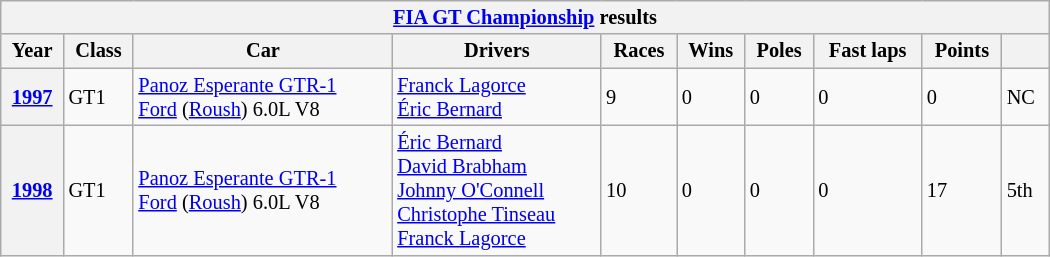<table class="wikitable" style="font-size:85%; width:700px">
<tr>
<th colspan=10><a href='#'>FIA GT Championship</a> results</th>
</tr>
<tr>
<th>Year</th>
<th>Class</th>
<th>Car</th>
<th>Drivers</th>
<th>Races</th>
<th>Wins</th>
<th>Poles</th>
<th>Fast laps</th>
<th>Points</th>
<th></th>
</tr>
<tr>
<th><a href='#'>1997</a></th>
<td>GT1</td>
<td><a href='#'>Panoz Esperante GTR-1</a><br> <a href='#'>Ford</a> (<a href='#'>Roush</a>) 6.0L V8</td>
<td> <a href='#'>Franck Lagorce</a><br> <a href='#'>Éric Bernard</a></td>
<td>9</td>
<td>0</td>
<td>0</td>
<td>0</td>
<td>0</td>
<td>NC</td>
</tr>
<tr>
<th><a href='#'>1998</a></th>
<td>GT1</td>
<td><a href='#'>Panoz Esperante GTR-1</a><br> <a href='#'>Ford</a> (<a href='#'>Roush</a>) 6.0L V8</td>
<td> <a href='#'>Éric Bernard</a><br> <a href='#'>David Brabham</a><br> <a href='#'>Johnny O'Connell</a><br> <a href='#'>Christophe Tinseau</a><br> <a href='#'>Franck Lagorce</a></td>
<td>10</td>
<td>0</td>
<td>0</td>
<td>0</td>
<td>17</td>
<td>5th</td>
</tr>
</table>
